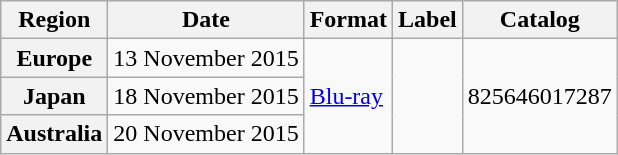<table class="wikitable plainrowheaders">
<tr>
<th scope="col">Region</th>
<th scope="col">Date</th>
<th scope="col">Format</th>
<th scope="col">Label</th>
<th scope="col">Catalog</th>
</tr>
<tr>
<th scope="row">Europe</th>
<td>13 November 2015</td>
<td rowspan="3"><a href='#'>Blu-ray</a></td>
<td rowspan="3"></td>
<td rowspan="3">825646017287</td>
</tr>
<tr>
<th scope="row">Japan</th>
<td>18 November 2015</td>
</tr>
<tr>
<th scope="row">Australia</th>
<td>20 November 2015</td>
</tr>
</table>
